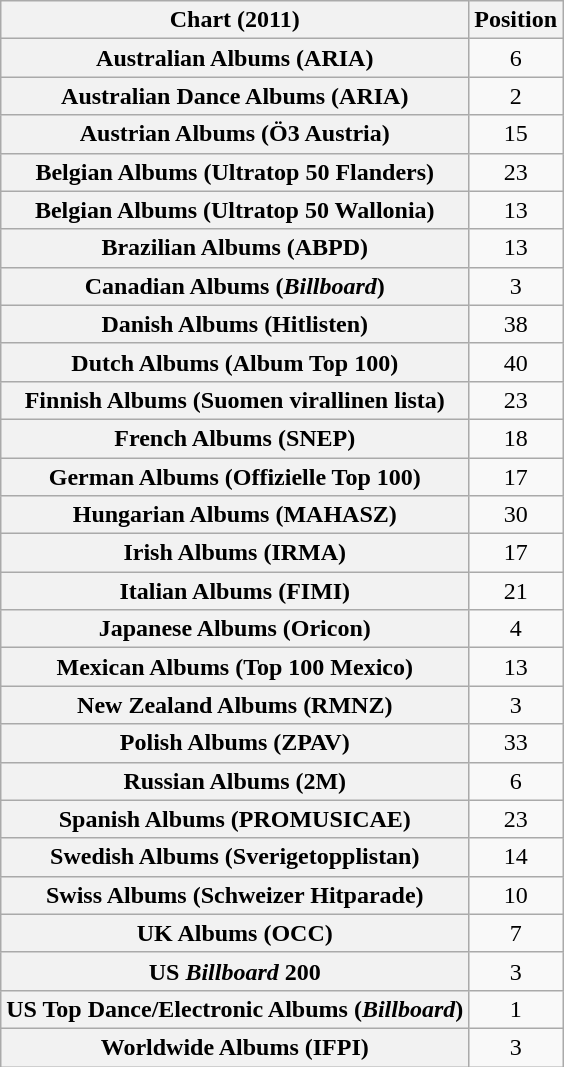<table class="wikitable sortable plainrowheaders" style="text-align:center">
<tr>
<th scope="col">Chart (2011)</th>
<th scope="col">Position</th>
</tr>
<tr>
<th scope="row">Australian Albums (ARIA)</th>
<td>6</td>
</tr>
<tr>
<th scope="row">Australian Dance Albums (ARIA)</th>
<td>2</td>
</tr>
<tr>
<th scope="row">Austrian Albums (Ö3 Austria)</th>
<td>15</td>
</tr>
<tr>
<th scope="row">Belgian Albums (Ultratop 50 Flanders)</th>
<td>23</td>
</tr>
<tr>
<th scope="row">Belgian Albums (Ultratop 50 Wallonia)</th>
<td>13</td>
</tr>
<tr>
<th scope="row">Brazilian Albums (ABPD)</th>
<td>13</td>
</tr>
<tr>
<th scope="row">Canadian Albums (<em>Billboard</em>)</th>
<td>3</td>
</tr>
<tr>
<th scope="row">Danish Albums (Hitlisten)</th>
<td>38</td>
</tr>
<tr>
<th scope="row">Dutch Albums (Album Top 100)</th>
<td>40</td>
</tr>
<tr>
<th scope="row">Finnish Albums (Suomen virallinen lista)</th>
<td>23</td>
</tr>
<tr>
<th scope="row">French Albums (SNEP)</th>
<td>18</td>
</tr>
<tr>
<th scope="row">German Albums (Offizielle Top 100)</th>
<td>17</td>
</tr>
<tr>
<th scope="row">Hungarian Albums (MAHASZ)</th>
<td>30</td>
</tr>
<tr>
<th scope="row">Irish Albums (IRMA)</th>
<td>17</td>
</tr>
<tr>
<th scope="row">Italian Albums (FIMI)</th>
<td>21</td>
</tr>
<tr>
<th scope="row">Japanese Albums (Oricon)</th>
<td>4</td>
</tr>
<tr>
<th scope="row">Mexican Albums (Top 100 Mexico)</th>
<td>13</td>
</tr>
<tr>
<th scope="row">New Zealand Albums (RMNZ)</th>
<td>3</td>
</tr>
<tr>
<th scope="row">Polish Albums (ZPAV)</th>
<td>33</td>
</tr>
<tr>
<th scope="row">Russian Albums (2M)</th>
<td>6</td>
</tr>
<tr>
<th scope="row">Spanish Albums (PROMUSICAE)</th>
<td>23</td>
</tr>
<tr>
<th scope="row">Swedish Albums (Sverigetopplistan)</th>
<td>14</td>
</tr>
<tr>
<th scope="row">Swiss Albums (Schweizer Hitparade)</th>
<td>10</td>
</tr>
<tr>
<th scope="row">UK Albums (OCC)</th>
<td>7</td>
</tr>
<tr>
<th scope="row">US <em>Billboard</em> 200</th>
<td>3</td>
</tr>
<tr>
<th scope="row">US Top Dance/Electronic Albums (<em>Billboard</em>)</th>
<td>1</td>
</tr>
<tr>
<th scope="row">Worldwide Albums (IFPI)</th>
<td>3</td>
</tr>
</table>
